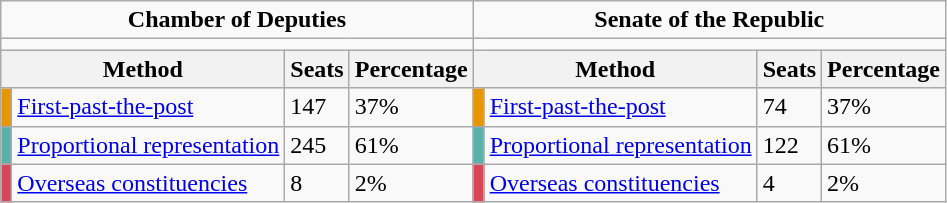<table class="wikitable" style="text-align:left">
<tr>
<td colspan="4" align="center"><strong>Chamber of Deputies</strong></td>
<td colspan="4" align="center"><strong>Senate of the Republic</strong></td>
</tr>
<tr>
<td colspan="4" align="center"></td>
<td colspan="4" align="center"></td>
</tr>
<tr>
<th colspan="2" align="left">Method</th>
<th align="left">Seats</th>
<th align="left">Percentage</th>
<th colspan="2" align="left">Method</th>
<th align="left">Seats</th>
<th align="left">Percentage</th>
</tr>
<tr>
<td bgcolor="#E89600"></td>
<td><a href='#'>First-past-the-post</a></td>
<td>147</td>
<td>37%</td>
<td bgcolor="#E89600"></td>
<td><a href='#'>First-past-the-post</a></td>
<td>74</td>
<td>37%</td>
</tr>
<tr>
<td bgcolor="#59B1AA"></td>
<td><a href='#'>Proportional representation</a></td>
<td>245</td>
<td>61%</td>
<td bgcolor="#59B1AA"></td>
<td><a href='#'>Proportional representation</a></td>
<td>122</td>
<td>61%</td>
</tr>
<tr>
<td bgcolor="#D64757"></td>
<td><a href='#'>Overseas constituencies</a></td>
<td>8</td>
<td>2%</td>
<td bgcolor="#D64757"></td>
<td><a href='#'>Overseas constituencies</a></td>
<td>4</td>
<td>2%</td>
</tr>
</table>
